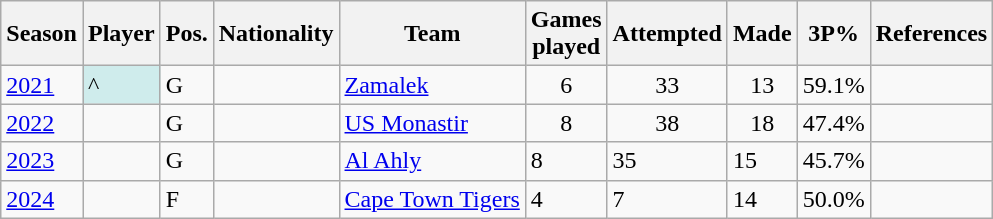<table class="wikitable sortable">
<tr>
<th>Season</th>
<th>Player</th>
<th>Pos.</th>
<th>Nationality</th>
<th>Team</th>
<th>Games<br>played</th>
<th>Attempted</th>
<th>Made</th>
<th>3P%</th>
<th class="unsortable">References</th>
</tr>
<tr>
<td><a href='#'>2021</a></td>
<td style="background-color:#CFECEC;">^</td>
<td>G</td>
<td></td>
<td> <a href='#'>Zamalek</a></td>
<td align=center>6</td>
<td align=center>33</td>
<td align=center>13</td>
<td align=center>59.1%</td>
<td align=center></td>
</tr>
<tr>
<td><a href='#'>2022</a></td>
<td></td>
<td>G</td>
<td></td>
<td> <a href='#'>US Monastir</a></td>
<td align=center>8</td>
<td align=center>38</td>
<td align=center>18</td>
<td align=center>47.4%</td>
<td align=center></td>
</tr>
<tr>
<td><a href='#'>2023</a></td>
<td></td>
<td>G</td>
<td></td>
<td> <a href='#'>Al Ahly</a></td>
<td>8</td>
<td>35</td>
<td>15</td>
<td>45.7%</td>
<td></td>
</tr>
<tr>
<td><a href='#'>2024</a></td>
<td></td>
<td>F</td>
<td></td>
<td> <a href='#'>Cape Town Tigers</a></td>
<td>4</td>
<td>7</td>
<td>14</td>
<td>50.0%</td>
<td></td>
</tr>
</table>
